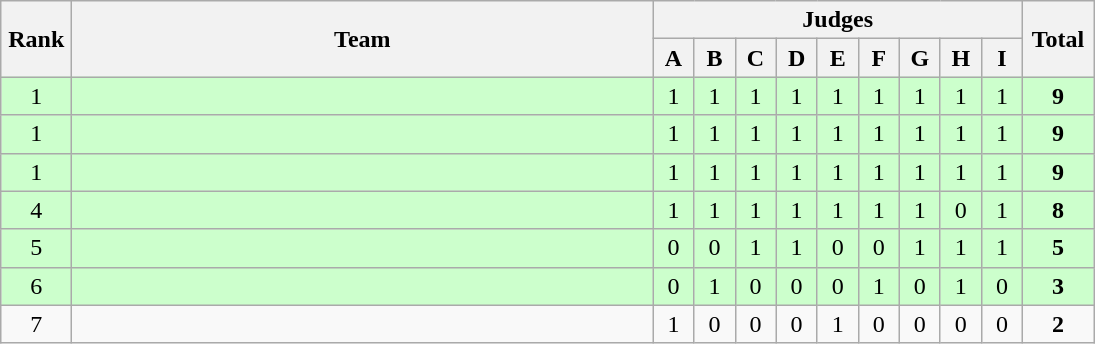<table class=wikitable style="text-align:center">
<tr>
<th rowspan="2" width=40>Rank</th>
<th rowspan="2" width=380>Team</th>
<th colspan="9">Judges</th>
<th rowspan="2" width=40>Total</th>
</tr>
<tr>
<th width=20>A</th>
<th width=20>B</th>
<th width=20>C</th>
<th width=20>D</th>
<th width=20>E</th>
<th width=20>F</th>
<th width=20>G</th>
<th width=20>H</th>
<th width=20>I</th>
</tr>
<tr bgcolor="ccffcc">
<td>1</td>
<td align=left></td>
<td>1</td>
<td>1</td>
<td>1</td>
<td>1</td>
<td>1</td>
<td>1</td>
<td>1</td>
<td>1</td>
<td>1</td>
<td><strong>9</strong></td>
</tr>
<tr bgcolor="ccffcc">
<td>1</td>
<td align=left></td>
<td>1</td>
<td>1</td>
<td>1</td>
<td>1</td>
<td>1</td>
<td>1</td>
<td>1</td>
<td>1</td>
<td>1</td>
<td><strong>9</strong></td>
</tr>
<tr bgcolor="ccffcc">
<td>1</td>
<td align=left></td>
<td>1</td>
<td>1</td>
<td>1</td>
<td>1</td>
<td>1</td>
<td>1</td>
<td>1</td>
<td>1</td>
<td>1</td>
<td><strong>9</strong></td>
</tr>
<tr bgcolor="ccffcc">
<td>4</td>
<td align=left></td>
<td>1</td>
<td>1</td>
<td>1</td>
<td>1</td>
<td>1</td>
<td>1</td>
<td>1</td>
<td>0</td>
<td>1</td>
<td><strong>8</strong></td>
</tr>
<tr bgcolor="ccffcc">
<td>5</td>
<td align=left></td>
<td>0</td>
<td>0</td>
<td>1</td>
<td>1</td>
<td>0</td>
<td>0</td>
<td>1</td>
<td>1</td>
<td>1</td>
<td><strong>5</strong></td>
</tr>
<tr bgcolor="ccffcc">
<td>6</td>
<td align=left></td>
<td>0</td>
<td>1</td>
<td>0</td>
<td>0</td>
<td>0</td>
<td>1</td>
<td>0</td>
<td>1</td>
<td>0</td>
<td><strong>3</strong></td>
</tr>
<tr>
<td>7</td>
<td align=left></td>
<td>1</td>
<td>0</td>
<td>0</td>
<td>0</td>
<td>1</td>
<td>0</td>
<td>0</td>
<td>0</td>
<td>0</td>
<td><strong>2</strong></td>
</tr>
</table>
